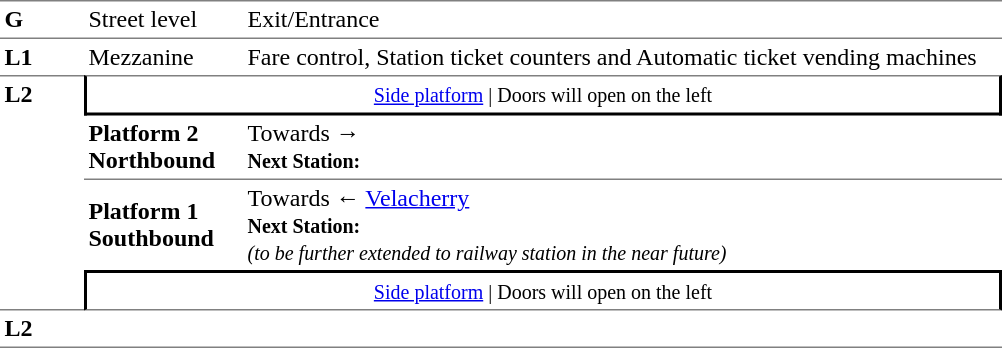<table table border=0 cellspacing=0 cellpadding=3>
<tr>
<td style="border-bottom:solid 1px gray;border-top:solid 1px gray;" width=50 valign=top><strong>G</strong></td>
<td style="border-top:solid 1px gray;border-bottom:solid 1px gray;" width=100 valign=top>Street level</td>
<td style="border-top:solid 1px gray;border-bottom:solid 1px gray;" width=500 valign=top>Exit/Entrance</td>
</tr>
<tr>
<td valign=top><strong>L1</strong></td>
<td valign=top>Mezzanine</td>
<td valign=top>Fare control, Station ticket counters and Automatic ticket vending machines<br></td>
</tr>
<tr>
<td style="border-top:solid 1px gray;border-bottom:solid 1px gray;" width=50 rowspan=4 valign=top><strong>L2</strong></td>
<td style="border-top:solid 1px gray;border-right:solid 2px black;border-left:solid 2px black;border-bottom:solid 2px black;text-align:center;" colspan=2><small><a href='#'>Side platform</a> | Doors will open on the left </small></td>
</tr>
<tr>
<td style="border-bottom:solid 1px gray;" width=100><span><strong>Platform 2</strong><br><strong>Northbound</strong></span></td>
<td style="border-bottom:solid 1px gray;" width=500>Towards → <br><small><strong>Next Station:</strong> </small></td>
</tr>
<tr>
<td><span><strong>Platform 1</strong><br><strong>Southbound</strong></span></td>
<td>Towards ← <a href='#'>Velacherry</a><br><small><strong>Next Station:</strong> <br><em>(to be further extended to <strong></strong> railway station in the near future)</em></small></td>
</tr>
<tr>
<td style="border-top:solid 2px black;border-right:solid 2px black;border-left:solid 2px black;border-bottom:solid 1px gray;" colspan=2  align=center><small><a href='#'>Side platform</a> | Doors will open on the left </small></td>
</tr>
<tr>
<td style="border-bottom:solid 1px gray;" width=50 rowspan=2 valign=top><strong>L2</strong></td>
<td style="border-bottom:solid 1px gray;" width=100></td>
<td style="border-bottom:solid 1px gray;" width=500></td>
</tr>
<tr>
</tr>
</table>
